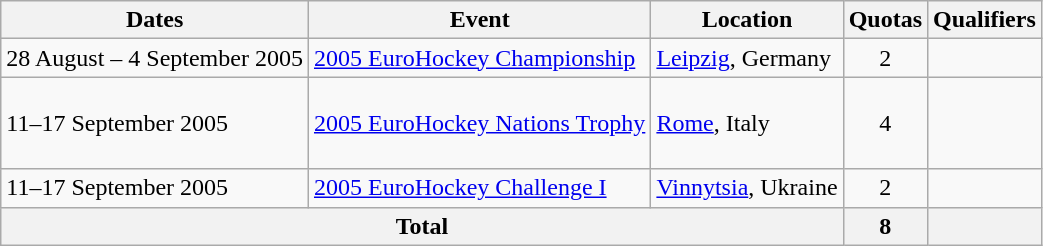<table class="wikitable">
<tr>
<th>Dates</th>
<th>Event</th>
<th>Location</th>
<th>Quotas</th>
<th>Qualifiers</th>
</tr>
<tr>
<td>28 August – 4 September 2005</td>
<td><a href='#'>2005 EuroHockey Championship</a></td>
<td><a href='#'>Leipzig</a>, Germany</td>
<td align=center>2</td>
<td><br></td>
</tr>
<tr>
<td>11–17 September 2005</td>
<td><a href='#'>2005 EuroHockey Nations Trophy</a></td>
<td><a href='#'>Rome</a>, Italy</td>
<td align=center>4</td>
<td><br><br><br></td>
</tr>
<tr>
<td>11–17 September 2005</td>
<td><a href='#'>2005 EuroHockey Challenge I</a></td>
<td><a href='#'>Vinnytsia</a>, Ukraine</td>
<td align=center>2</td>
<td><br></td>
</tr>
<tr>
<th colspan=3>Total</th>
<th>8</th>
<th></th>
</tr>
</table>
